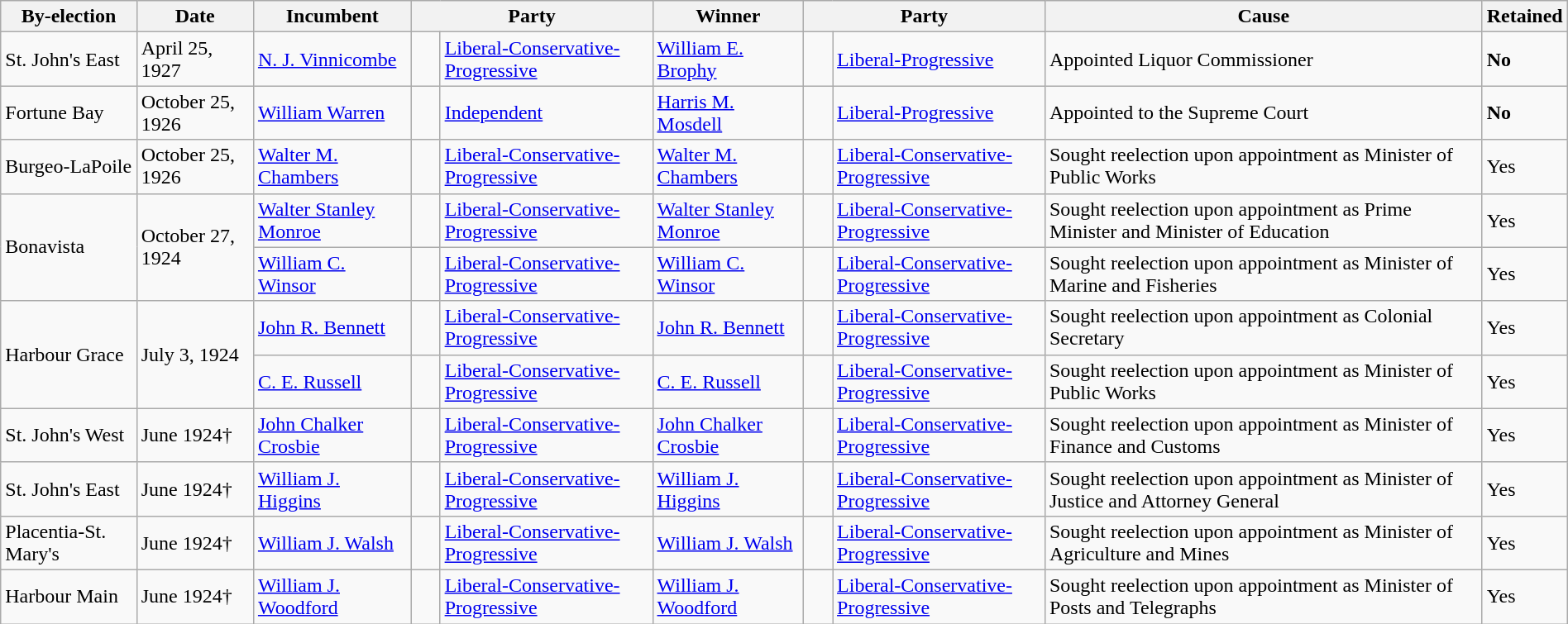<table class=wikitable style="width:100%">
<tr>
<th>By-election</th>
<th>Date</th>
<th>Incumbent</th>
<th colspan=2>Party</th>
<th>Winner</th>
<th colspan=2>Party</th>
<th>Cause</th>
<th>Retained</th>
</tr>
<tr>
<td>St. John's East</td>
<td>April 25, 1927</td>
<td><a href='#'>N. J. Vinnicombe</a></td>
<td>    </td>
<td><a href='#'>Liberal-Conservative-Progressive</a></td>
<td><a href='#'>William E. Brophy</a></td>
<td>    </td>
<td><a href='#'>Liberal-Progressive</a></td>
<td>Appointed Liquor Commissioner</td>
<td><strong>No</strong></td>
</tr>
<tr>
<td>Fortune Bay</td>
<td>October 25, 1926</td>
<td><a href='#'>William Warren</a></td>
<td>    </td>
<td><a href='#'>Independent</a></td>
<td><a href='#'>Harris M. Mosdell</a></td>
<td>    </td>
<td><a href='#'>Liberal-Progressive</a></td>
<td>Appointed to the Supreme Court</td>
<td><strong>No</strong></td>
</tr>
<tr>
<td>Burgeo-LaPoile</td>
<td>October 25, 1926</td>
<td><a href='#'>Walter M. Chambers</a></td>
<td>    </td>
<td><a href='#'>Liberal-Conservative-Progressive</a></td>
<td><a href='#'>Walter M. Chambers</a></td>
<td>    </td>
<td><a href='#'>Liberal-Conservative-Progressive</a></td>
<td>Sought reelection upon appointment as Minister of Public Works</td>
<td>Yes</td>
</tr>
<tr>
<td rowspan=2>Bonavista</td>
<td rowspan=2>October 27, 1924</td>
<td><a href='#'>Walter Stanley Monroe</a></td>
<td>    </td>
<td><a href='#'>Liberal-Conservative-Progressive</a></td>
<td><a href='#'>Walter Stanley Monroe</a></td>
<td>    </td>
<td><a href='#'>Liberal-Conservative-Progressive</a></td>
<td>Sought reelection upon appointment as Prime Minister and Minister of Education</td>
<td>Yes</td>
</tr>
<tr>
<td><a href='#'>William C. Winsor</a></td>
<td>    </td>
<td><a href='#'>Liberal-Conservative-Progressive</a></td>
<td><a href='#'>William C. Winsor</a></td>
<td>    </td>
<td><a href='#'>Liberal-Conservative-Progressive</a></td>
<td>Sought reelection upon appointment as Minister of Marine and Fisheries</td>
<td>Yes</td>
</tr>
<tr>
<td rowspan=2>Harbour Grace</td>
<td rowspan=2>July 3, 1924</td>
<td><a href='#'>John R. Bennett</a></td>
<td>    </td>
<td><a href='#'>Liberal-Conservative-Progressive</a></td>
<td><a href='#'>John R. Bennett</a></td>
<td>    </td>
<td><a href='#'>Liberal-Conservative-Progressive</a></td>
<td>Sought reelection upon appointment as Colonial Secretary</td>
<td>Yes</td>
</tr>
<tr>
<td><a href='#'>C. E. Russell</a></td>
<td>    </td>
<td><a href='#'>Liberal-Conservative-Progressive</a></td>
<td><a href='#'>C. E. Russell</a></td>
<td>    </td>
<td><a href='#'>Liberal-Conservative-Progressive</a></td>
<td>Sought reelection upon appointment as Minister of Public Works</td>
<td>Yes</td>
</tr>
<tr>
<td>St. John's West</td>
<td>June 1924†</td>
<td><a href='#'>John Chalker Crosbie</a></td>
<td>    </td>
<td><a href='#'>Liberal-Conservative-Progressive</a></td>
<td><a href='#'>John Chalker Crosbie</a></td>
<td>    </td>
<td><a href='#'>Liberal-Conservative-Progressive</a></td>
<td>Sought reelection upon appointment as Minister of Finance and Customs</td>
<td>Yes</td>
</tr>
<tr>
<td>St. John's East</td>
<td>June 1924†</td>
<td><a href='#'>William J. Higgins</a></td>
<td>    </td>
<td><a href='#'>Liberal-Conservative-Progressive</a></td>
<td><a href='#'>William J. Higgins</a></td>
<td>    </td>
<td><a href='#'>Liberal-Conservative-Progressive</a></td>
<td>Sought reelection upon appointment as Minister of Justice and Attorney General</td>
<td>Yes</td>
</tr>
<tr>
<td>Placentia-St. Mary's</td>
<td>June 1924†</td>
<td><a href='#'>William J. Walsh</a></td>
<td>    </td>
<td><a href='#'>Liberal-Conservative-Progressive</a></td>
<td><a href='#'>William J. Walsh</a></td>
<td>    </td>
<td><a href='#'>Liberal-Conservative-Progressive</a></td>
<td>Sought reelection upon appointment as Minister of Agriculture and Mines</td>
<td>Yes</td>
</tr>
<tr>
<td>Harbour Main</td>
<td>June 1924†</td>
<td><a href='#'>William J. Woodford</a></td>
<td>    </td>
<td><a href='#'>Liberal-Conservative-Progressive</a></td>
<td><a href='#'>William J. Woodford</a></td>
<td>    </td>
<td><a href='#'>Liberal-Conservative-Progressive</a></td>
<td>Sought reelection upon appointment as Minister of Posts and Telegraphs</td>
<td>Yes</td>
</tr>
</table>
